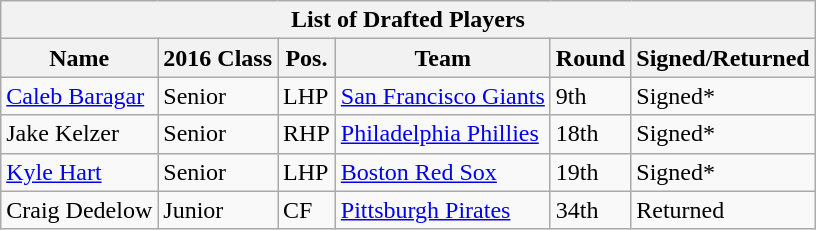<table class="wikitable collapsible">
<tr>
<th colspan="7">List of Drafted Players</th>
</tr>
<tr>
<th>Name</th>
<th>2016 Class</th>
<th>Pos.</th>
<th>Team</th>
<th>Round</th>
<th>Signed/Returned</th>
</tr>
<tr>
<td><a href='#'>Caleb Baragar</a></td>
<td>Senior</td>
<td>LHP</td>
<td><a href='#'>San Francisco Giants</a></td>
<td>9th</td>
<td>Signed*</td>
</tr>
<tr>
<td>Jake Kelzer</td>
<td>Senior</td>
<td>RHP</td>
<td><a href='#'>Philadelphia Phillies</a></td>
<td>18th</td>
<td>Signed*</td>
</tr>
<tr>
<td><a href='#'>Kyle Hart</a></td>
<td>Senior</td>
<td>LHP</td>
<td><a href='#'>Boston Red Sox</a></td>
<td>19th</td>
<td>Signed*</td>
</tr>
<tr>
<td>Craig Dedelow</td>
<td>Junior</td>
<td>CF</td>
<td><a href='#'>Pittsburgh Pirates</a></td>
<td>34th</td>
<td>Returned</td>
</tr>
</table>
